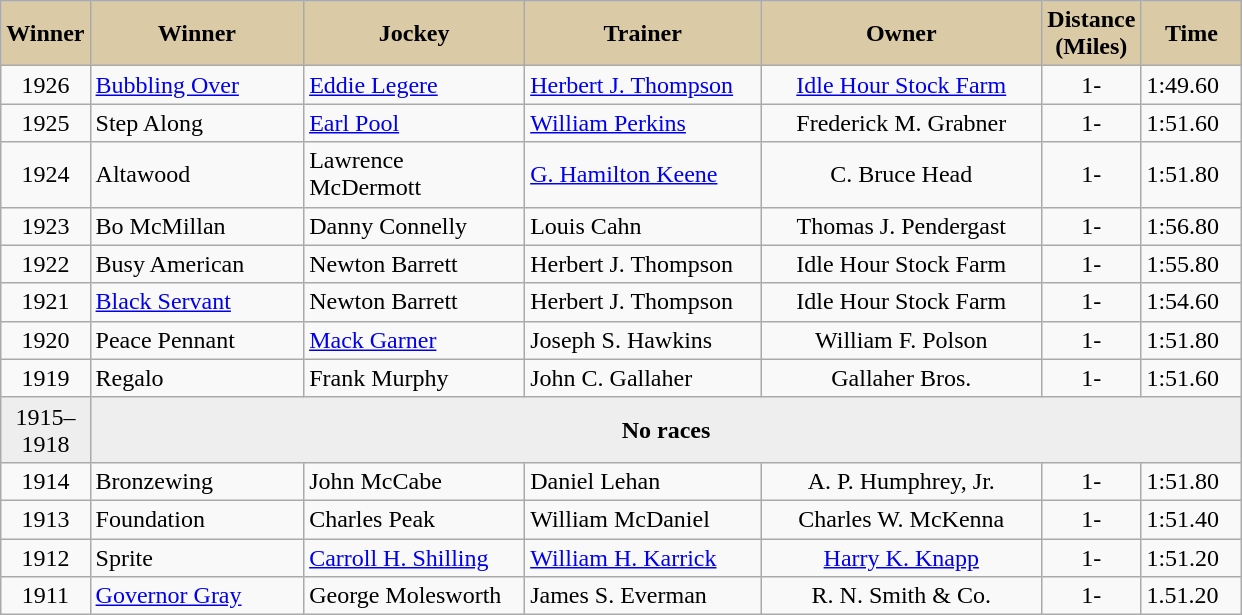<table class="wikitable sortable">
<tr>
<th style="background-color:#DACAA5; width:48px">Winner<br></th>
<th style="background-color:#DACAA5; width:135px">Winner<br></th>
<th style="background-color:#DACAA5; width:140px">Jockey<br></th>
<th style="background-color:#DACAA5; width:150px">Trainer<br></th>
<th style="background-color:#DACAA5; width:180px">Owner<br></th>
<th style="background-color:#DACAA5; width:50px">Distance<br>(Miles)<br></th>
<th style="background-color:#DACAA5; width:60px">Time<br></th>
</tr>
<tr>
<td align=center>1926</td>
<td><a href='#'>Bubbling Over</a></td>
<td><a href='#'>Eddie Legere</a></td>
<td><a href='#'>Herbert J. Thompson</a></td>
<td align=center><a href='#'>Idle Hour Stock Farm</a></td>
<td align=center>1-</td>
<td>1:49.60</td>
</tr>
<tr>
<td align=center>1925</td>
<td>Step Along</td>
<td><a href='#'>Earl Pool</a></td>
<td><a href='#'>William Perkins</a></td>
<td align=center>Frederick M. Grabner</td>
<td align=center>1-</td>
<td>1:51.60</td>
</tr>
<tr>
<td align=center>1924</td>
<td>Altawood</td>
<td>Lawrence McDermott</td>
<td><a href='#'>G. Hamilton Keene</a></td>
<td align=center>C. Bruce Head</td>
<td align=center>1-</td>
<td>1:51.80</td>
</tr>
<tr>
<td align=center>1923</td>
<td>Bo McMillan</td>
<td>Danny Connelly</td>
<td>Louis Cahn</td>
<td align=center>Thomas J. Pendergast</td>
<td align=center>1-</td>
<td>1:56.80</td>
</tr>
<tr>
<td align=center>1922</td>
<td>Busy American</td>
<td>Newton Barrett</td>
<td>Herbert J. Thompson</td>
<td align=center>Idle Hour Stock Farm</td>
<td align=center>1-</td>
<td>1:55.80</td>
</tr>
<tr>
<td align=center>1921</td>
<td><a href='#'>Black Servant</a></td>
<td>Newton Barrett</td>
<td>Herbert J. Thompson</td>
<td align=center>Idle Hour Stock Farm</td>
<td align=center>1-</td>
<td>1:54.60</td>
</tr>
<tr>
<td align=center>1920</td>
<td>Peace Pennant</td>
<td><a href='#'>Mack Garner</a></td>
<td>Joseph S. Hawkins</td>
<td align=center>William F. Polson</td>
<td align=center>1-</td>
<td>1:51.80</td>
</tr>
<tr>
<td align=center>1919</td>
<td>Regalo</td>
<td>Frank Murphy</td>
<td>John C. Gallaher</td>
<td align=center>Gallaher Bros.</td>
<td align=center>1-</td>
<td>1:51.60</td>
</tr>
<tr bgcolor="#eeeeee">
<td align=center>1915–1918</td>
<td colspan="8" align="center"><strong>No races</strong></td>
</tr>
<tr>
<td align=center>1914</td>
<td>Bronzewing</td>
<td>John McCabe</td>
<td>Daniel Lehan</td>
<td align=center>A. P. Humphrey, Jr.</td>
<td align=center>1-</td>
<td>1:51.80</td>
</tr>
<tr>
<td align=center>1913</td>
<td>Foundation</td>
<td>Charles Peak</td>
<td>William McDaniel</td>
<td align=center>Charles W. McKenna</td>
<td align=center>1-</td>
<td>1:51.40</td>
</tr>
<tr>
<td align=center>1912</td>
<td>Sprite</td>
<td><a href='#'>Carroll H. Shilling</a></td>
<td><a href='#'>William H. Karrick</a></td>
<td align=center><a href='#'>Harry K. Knapp</a></td>
<td align=center>1-</td>
<td>1:51.20</td>
</tr>
<tr>
<td align=center>1911</td>
<td><a href='#'>Governor Gray</a></td>
<td>George Molesworth</td>
<td>James S. Everman</td>
<td align=center>R. N. Smith & Co.</td>
<td align=center>1-</td>
<td>1.51.20</td>
</tr>
</table>
